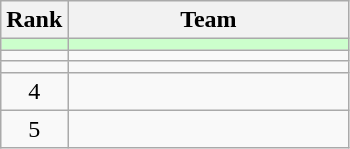<table class=wikitable style="text-align:center;">
<tr>
<th>Rank</th>
<th width=180>Team</th>
</tr>
<tr bgcolor=#CCFFCC>
<td></td>
<td align=left></td>
</tr>
<tr>
<td></td>
<td align=left></td>
</tr>
<tr>
<td></td>
<td align=left></td>
</tr>
<tr>
<td>4</td>
<td align=left></td>
</tr>
<tr>
<td>5</td>
<td align=left></td>
</tr>
</table>
